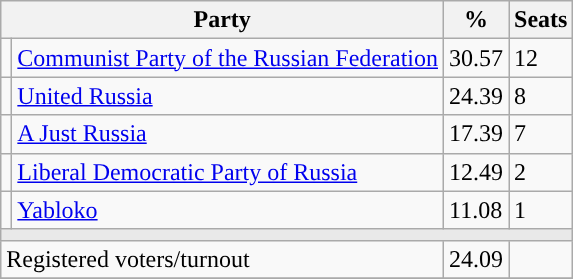<table class="wikitable">
<tr>
<th colspan=2>Party</th>
<th>%</th>
<th>Seats</th>
</tr>
<tr>
<td style="background:"></td>
<td><a href='#'>Communist Party of the Russian Federation</a></td>
<td>30.57</td>
<td>12</td>
</tr>
<tr>
<td style="background:"></td>
<td><a href='#'>United Russia</a></td>
<td>24.39</td>
<td>8</td>
</tr>
<tr>
<td style="background:"></td>
<td><a href='#'>A Just Russia</a></td>
<td>17.39</td>
<td>7</td>
</tr>
<tr>
<td style="background:"></td>
<td><a href='#'>Liberal Democratic Party of Russia</a></td>
<td>12.49</td>
<td>2</td>
</tr>
<tr>
<td style="background:"></td>
<td><a href='#'>Yabloko</a></td>
<td>11.08</td>
<td>1</td>
</tr>
<tr>
<td colspan=4 style="background:#E9E9E9;"></td>
</tr>
<tr>
<td align=left colspan=2>Registered voters/turnout</td>
<td>24.09</td>
<td></td>
</tr>
<tr>
</tr>
</table>
